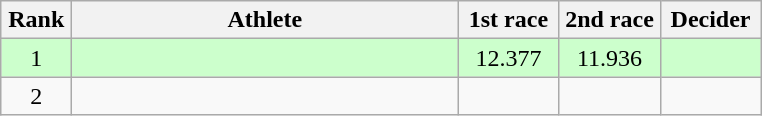<table class=wikitable style="text-align:center">
<tr>
<th width=40>Rank</th>
<th width=250>Athlete</th>
<th width=60>1st race</th>
<th width=60>2nd race</th>
<th width=60>Decider</th>
</tr>
<tr bgcolor=ccffcc>
<td>1</td>
<td align=left></td>
<td>12.377</td>
<td>11.936</td>
<td></td>
</tr>
<tr>
<td>2</td>
<td align=left></td>
<td></td>
<td></td>
<td></td>
</tr>
</table>
